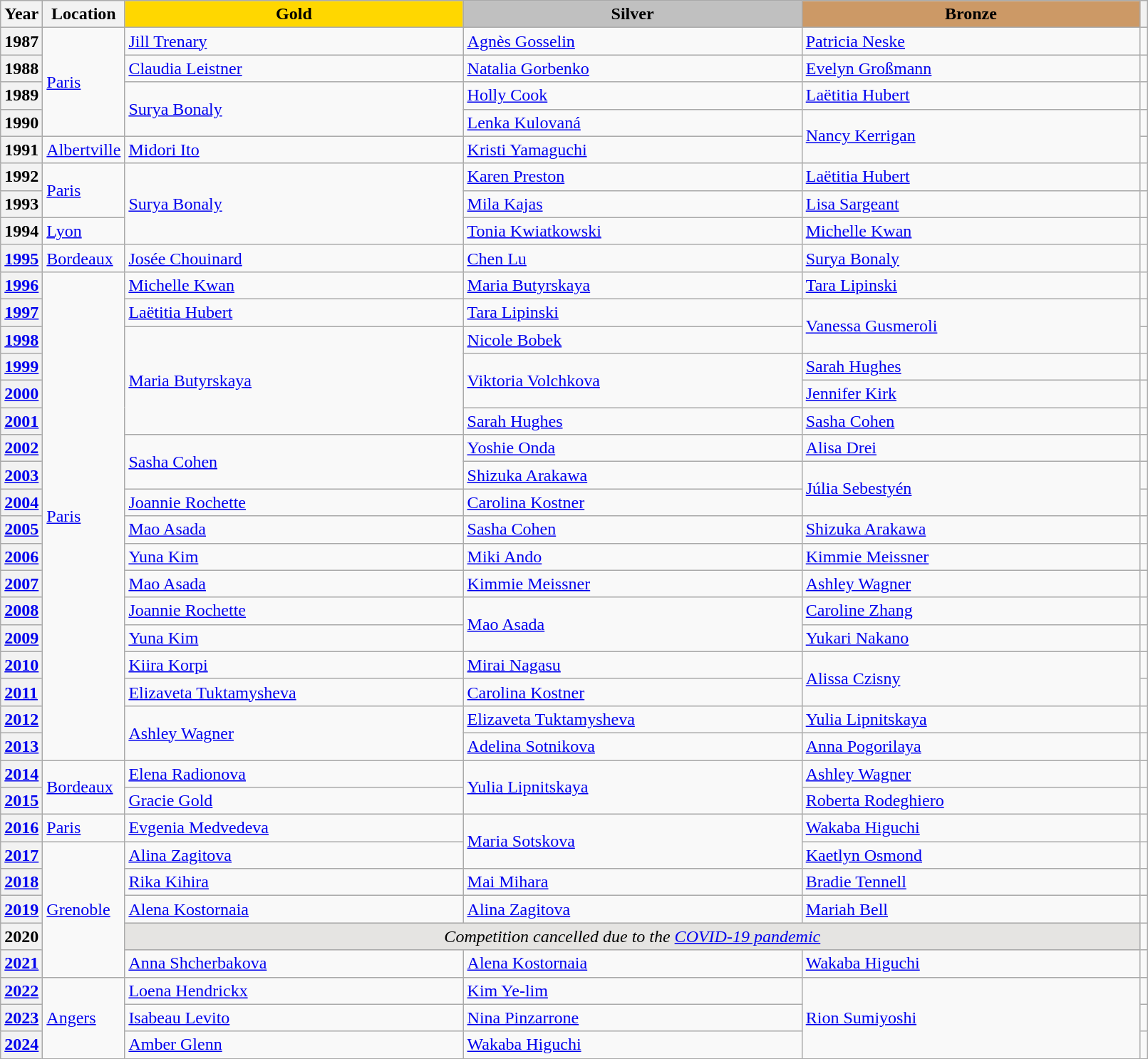<table class="wikitable unsortable" style="text-align:left; width:85%">
<tr>
<th scope="col" style="text-align:center">Year</th>
<th scope="col" style="text-align:center">Location</th>
<th scope="col" style="text-align:center; width:30%; background:gold">Gold</th>
<th scope="col" style="text-align:center; width:30%; background:silver">Silver</th>
<th scope="col" style="text-align:center; width:30%; background:#c96">Bronze</th>
<th scope="col" style="text-align:center"></th>
</tr>
<tr>
<th scope="row" style="text-align:left">1987</th>
<td rowspan="4"><a href='#'>Paris</a></td>
<td> <a href='#'>Jill Trenary</a></td>
<td> <a href='#'>Agnès Gosselin</a></td>
<td> <a href='#'>Patricia Neske</a></td>
<td></td>
</tr>
<tr>
<th scope="row" style="text-align:left">1988</th>
<td> <a href='#'>Claudia Leistner</a></td>
<td> <a href='#'>Natalia Gorbenko</a></td>
<td> <a href='#'>Evelyn Großmann</a></td>
<td></td>
</tr>
<tr>
<th scope="row" style="text-align:left">1989</th>
<td rowspan="2"> <a href='#'>Surya Bonaly</a></td>
<td> <a href='#'>Holly Cook</a></td>
<td> <a href='#'>Laëtitia Hubert</a></td>
<td></td>
</tr>
<tr>
<th scope="row" style="text-align:left">1990</th>
<td> <a href='#'>Lenka Kulovaná</a></td>
<td rowspan="2"> <a href='#'>Nancy Kerrigan</a></td>
<td></td>
</tr>
<tr>
<th scope="row" style="text-align:left">1991</th>
<td><a href='#'>Albertville</a></td>
<td> <a href='#'>Midori Ito</a></td>
<td> <a href='#'>Kristi Yamaguchi</a></td>
<td></td>
</tr>
<tr>
<th scope="row" style="text-align:left">1992</th>
<td rowspan="2"><a href='#'>Paris</a></td>
<td rowspan="3"> <a href='#'>Surya Bonaly</a></td>
<td> <a href='#'>Karen Preston</a></td>
<td> <a href='#'>Laëtitia Hubert</a></td>
<td></td>
</tr>
<tr>
<th scope="row" style="text-align:left">1993</th>
<td> <a href='#'>Mila Kajas</a></td>
<td> <a href='#'>Lisa Sargeant</a></td>
<td></td>
</tr>
<tr>
<th scope="row" style="text-align:left">1994</th>
<td><a href='#'>Lyon</a></td>
<td> <a href='#'>Tonia Kwiatkowski</a></td>
<td> <a href='#'>Michelle Kwan</a></td>
<td></td>
</tr>
<tr>
<th scope="row" style="text-align:left"><a href='#'>1995</a></th>
<td><a href='#'>Bordeaux</a></td>
<td> <a href='#'>Josée Chouinard</a></td>
<td> <a href='#'>Chen Lu</a></td>
<td> <a href='#'>Surya Bonaly</a></td>
<td></td>
</tr>
<tr>
<th scope="row" style="text-align:left"><a href='#'>1996</a></th>
<td rowspan="18"><a href='#'>Paris</a></td>
<td> <a href='#'>Michelle Kwan</a></td>
<td> <a href='#'>Maria Butyrskaya</a></td>
<td> <a href='#'>Tara Lipinski</a></td>
<td></td>
</tr>
<tr>
<th scope="row" style="text-align:left"><a href='#'>1997</a></th>
<td> <a href='#'>Laëtitia Hubert</a></td>
<td> <a href='#'>Tara Lipinski</a></td>
<td rowspan="2"> <a href='#'>Vanessa Gusmeroli</a></td>
<td></td>
</tr>
<tr>
<th scope="row" style="text-align:left"><a href='#'>1998</a></th>
<td rowspan="4"> <a href='#'>Maria Butyrskaya</a></td>
<td> <a href='#'>Nicole Bobek</a></td>
<td></td>
</tr>
<tr>
<th scope="row" style="text-align:left"><a href='#'>1999</a></th>
<td rowspan="2"> <a href='#'>Viktoria Volchkova</a></td>
<td> <a href='#'>Sarah Hughes</a></td>
<td></td>
</tr>
<tr>
<th scope="row" style="text-align:left"><a href='#'>2000</a></th>
<td> <a href='#'>Jennifer Kirk</a></td>
<td></td>
</tr>
<tr>
<th scope="row" style="text-align:left"><a href='#'>2001</a></th>
<td> <a href='#'>Sarah Hughes</a></td>
<td> <a href='#'>Sasha Cohen</a></td>
<td></td>
</tr>
<tr>
<th scope="row" style="text-align:left"><a href='#'>2002</a></th>
<td rowspan="2"> <a href='#'>Sasha Cohen</a></td>
<td> <a href='#'>Yoshie Onda</a></td>
<td> <a href='#'>Alisa Drei</a></td>
<td></td>
</tr>
<tr>
<th scope="row" style="text-align:left"><a href='#'>2003</a></th>
<td> <a href='#'>Shizuka Arakawa</a></td>
<td rowspan="2"> <a href='#'>Júlia Sebestyén</a></td>
<td></td>
</tr>
<tr>
<th scope="row" style="text-align:left"><a href='#'>2004</a></th>
<td> <a href='#'>Joannie Rochette</a></td>
<td> <a href='#'>Carolina Kostner</a></td>
<td></td>
</tr>
<tr>
<th scope="row" style="text-align:left"><a href='#'>2005</a></th>
<td> <a href='#'>Mao Asada</a></td>
<td> <a href='#'>Sasha Cohen</a></td>
<td> <a href='#'>Shizuka Arakawa</a></td>
<td></td>
</tr>
<tr>
<th scope="row" style="text-align:left"><a href='#'>2006</a></th>
<td> <a href='#'>Yuna Kim</a></td>
<td> <a href='#'>Miki Ando</a></td>
<td> <a href='#'>Kimmie Meissner</a></td>
<td></td>
</tr>
<tr>
<th scope="row" style="text-align:left"><a href='#'>2007</a></th>
<td> <a href='#'>Mao Asada</a></td>
<td> <a href='#'>Kimmie Meissner</a></td>
<td> <a href='#'>Ashley Wagner</a></td>
<td></td>
</tr>
<tr>
<th scope="row" style="text-align:left"><a href='#'>2008</a></th>
<td> <a href='#'>Joannie Rochette</a></td>
<td rowspan="2"> <a href='#'>Mao Asada</a></td>
<td> <a href='#'>Caroline Zhang</a></td>
<td></td>
</tr>
<tr>
<th scope="row" style="text-align:left"><a href='#'>2009</a></th>
<td> <a href='#'>Yuna Kim</a></td>
<td> <a href='#'>Yukari Nakano</a></td>
<td></td>
</tr>
<tr>
<th scope="row" style="text-align:left"><a href='#'>2010</a></th>
<td> <a href='#'>Kiira Korpi</a></td>
<td> <a href='#'>Mirai Nagasu</a></td>
<td rowspan="2"> <a href='#'>Alissa Czisny</a></td>
<td></td>
</tr>
<tr>
<th scope="row" style="text-align:left"><a href='#'>2011</a></th>
<td> <a href='#'>Elizaveta Tuktamysheva</a></td>
<td> <a href='#'>Carolina Kostner</a></td>
<td></td>
</tr>
<tr>
<th scope="row" style="text-align:left"><a href='#'>2012</a></th>
<td rowspan="2"> <a href='#'>Ashley Wagner</a></td>
<td> <a href='#'>Elizaveta Tuktamysheva</a></td>
<td> <a href='#'>Yulia Lipnitskaya</a></td>
<td></td>
</tr>
<tr>
<th scope="row" style="text-align:left"><a href='#'>2013</a></th>
<td> <a href='#'>Adelina Sotnikova</a></td>
<td> <a href='#'>Anna Pogorilaya</a></td>
<td></td>
</tr>
<tr>
<th scope="row" style="text-align:left"><a href='#'>2014</a></th>
<td rowspan="2"><a href='#'>Bordeaux</a></td>
<td> <a href='#'>Elena Radionova</a></td>
<td rowspan="2"> <a href='#'>Yulia Lipnitskaya</a></td>
<td> <a href='#'>Ashley Wagner</a></td>
<td></td>
</tr>
<tr>
<th scope="row" style="text-align:left"><a href='#'>2015</a></th>
<td> <a href='#'>Gracie Gold</a></td>
<td> <a href='#'>Roberta Rodeghiero</a></td>
<td></td>
</tr>
<tr>
<th scope="row" style="text-align:left"><a href='#'>2016</a></th>
<td><a href='#'>Paris</a></td>
<td> <a href='#'>Evgenia Medvedeva</a></td>
<td rowspan="2"> <a href='#'>Maria Sotskova</a></td>
<td> <a href='#'>Wakaba Higuchi</a></td>
<td></td>
</tr>
<tr>
<th scope="row" style="text-align:left"><a href='#'>2017</a></th>
<td rowspan="5"><a href='#'>Grenoble</a></td>
<td> <a href='#'>Alina Zagitova</a></td>
<td> <a href='#'>Kaetlyn Osmond</a></td>
<td></td>
</tr>
<tr>
<th scope="row" style="text-align:left"><a href='#'>2018</a></th>
<td> <a href='#'>Rika Kihira</a></td>
<td> <a href='#'>Mai Mihara</a></td>
<td> <a href='#'>Bradie Tennell</a></td>
<td></td>
</tr>
<tr>
<th scope="row" style="text-align:left"><a href='#'>2019</a></th>
<td> <a href='#'>Alena Kostornaia</a></td>
<td> <a href='#'>Alina Zagitova</a></td>
<td> <a href='#'>Mariah Bell</a></td>
<td></td>
</tr>
<tr>
<th scope="row" style="text-align:left">2020</th>
<td colspan="3" bgcolor="e5e4e2" align="center"><em>Competition cancelled due to the <a href='#'>COVID-19 pandemic</a></em></td>
<td></td>
</tr>
<tr>
<th scope="row" style="text-align:left"><a href='#'>2021</a></th>
<td> <a href='#'>Anna Shcherbakova</a></td>
<td> <a href='#'>Alena Kostornaia</a></td>
<td> <a href='#'>Wakaba Higuchi</a></td>
<td></td>
</tr>
<tr>
<th scope="row" style="text-align:left"><a href='#'>2022</a></th>
<td rowspan="3"><a href='#'>Angers</a></td>
<td> <a href='#'>Loena Hendrickx</a></td>
<td> <a href='#'>Kim Ye-lim</a></td>
<td rowspan="3"> <a href='#'>Rion Sumiyoshi</a></td>
<td></td>
</tr>
<tr>
<th scope="row" style="text-align:left"><a href='#'>2023</a></th>
<td> <a href='#'>Isabeau Levito</a></td>
<td> <a href='#'>Nina Pinzarrone</a></td>
<td></td>
</tr>
<tr>
<th scope="row" style="text-align:left"><a href='#'>2024</a></th>
<td> <a href='#'>Amber Glenn</a></td>
<td> <a href='#'>Wakaba Higuchi</a></td>
<td></td>
</tr>
</table>
